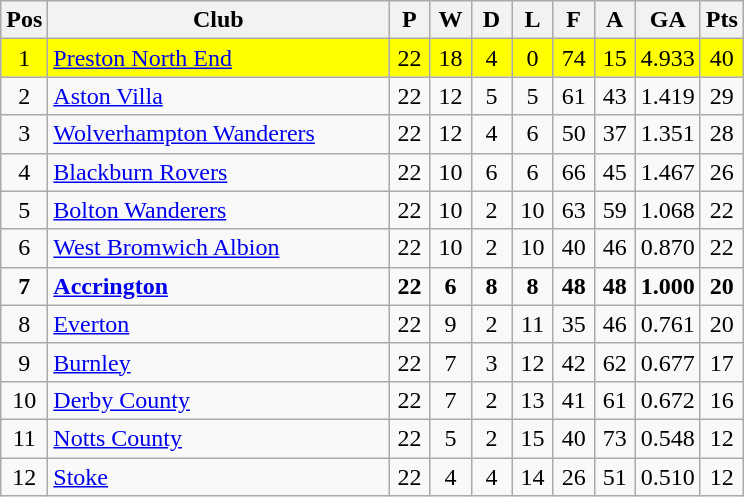<table class="wikitable" style="text-align:center">
<tr>
<th width="20">Pos</th>
<th width="220">Club</th>
<th width="20">P</th>
<th width="20">W</th>
<th width="20">D</th>
<th width="20">L</th>
<th width="20">F</th>
<th width="20">A</th>
<th>GA</th>
<th width="20">Pts</th>
</tr>
<tr bgcolor="#FFFF00">
<td>1</td>
<td align="left"><a href='#'>Preston North End</a></td>
<td>22</td>
<td>18</td>
<td>4</td>
<td>0</td>
<td>74</td>
<td>15</td>
<td>4.933</td>
<td>40</td>
</tr>
<tr>
<td>2</td>
<td align="left"><a href='#'>Aston Villa</a></td>
<td>22</td>
<td>12</td>
<td>5</td>
<td>5</td>
<td>61</td>
<td>43</td>
<td>1.419</td>
<td>29</td>
</tr>
<tr>
<td>3</td>
<td align="left"><a href='#'>Wolverhampton Wanderers</a></td>
<td>22</td>
<td>12</td>
<td>4</td>
<td>6</td>
<td>50</td>
<td>37</td>
<td>1.351</td>
<td>28</td>
</tr>
<tr>
<td>4</td>
<td align="left"><a href='#'>Blackburn Rovers</a></td>
<td>22</td>
<td>10</td>
<td>6</td>
<td>6</td>
<td>66</td>
<td>45</td>
<td>1.467</td>
<td>26</td>
</tr>
<tr>
<td>5</td>
<td align="left"><a href='#'>Bolton Wanderers</a></td>
<td>22</td>
<td>10</td>
<td>2</td>
<td>10</td>
<td>63</td>
<td>59</td>
<td>1.068</td>
<td>22</td>
</tr>
<tr>
<td>6</td>
<td align="left"><a href='#'>West Bromwich Albion</a></td>
<td>22</td>
<td>10</td>
<td>2</td>
<td>10</td>
<td>40</td>
<td>46</td>
<td>0.870</td>
<td>22</td>
</tr>
<tr>
<td><strong>7</strong></td>
<td align="left"><strong><a href='#'>Accrington</a></strong></td>
<td><strong>22</strong></td>
<td><strong>6</strong></td>
<td><strong>8</strong></td>
<td><strong>8</strong></td>
<td><strong>48</strong></td>
<td><strong>48</strong></td>
<td><strong>1.000</strong></td>
<td><strong>20</strong></td>
</tr>
<tr>
<td>8</td>
<td align="left"><a href='#'>Everton</a></td>
<td>22</td>
<td>9</td>
<td>2</td>
<td>11</td>
<td>35</td>
<td>46</td>
<td>0.761</td>
<td>20</td>
</tr>
<tr>
<td>9</td>
<td align="left"><a href='#'>Burnley</a></td>
<td>22</td>
<td>7</td>
<td>3</td>
<td>12</td>
<td>42</td>
<td>62</td>
<td>0.677</td>
<td>17</td>
</tr>
<tr>
<td>10</td>
<td align="left"><a href='#'>Derby County</a></td>
<td>22</td>
<td>7</td>
<td>2</td>
<td>13</td>
<td>41</td>
<td>61</td>
<td>0.672</td>
<td>16</td>
</tr>
<tr>
<td>11</td>
<td align="left"><a href='#'>Notts County</a></td>
<td>22</td>
<td>5</td>
<td>2</td>
<td>15</td>
<td>40</td>
<td>73</td>
<td>0.548</td>
<td>12</td>
</tr>
<tr>
<td>12</td>
<td align="left"><a href='#'>Stoke</a></td>
<td>22</td>
<td>4</td>
<td>4</td>
<td>14</td>
<td>26</td>
<td>51</td>
<td>0.510</td>
<td>12</td>
</tr>
</table>
